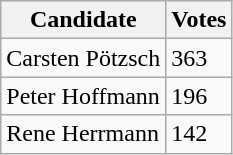<table class="wikitable">
<tr>
<th>Candidate</th>
<th>Votes</th>
</tr>
<tr>
<td>Carsten Pötzsch</td>
<td>363</td>
</tr>
<tr>
<td>Peter Hoffmann</td>
<td>196</td>
</tr>
<tr>
<td>Rene Herrmann</td>
<td>142</td>
</tr>
</table>
